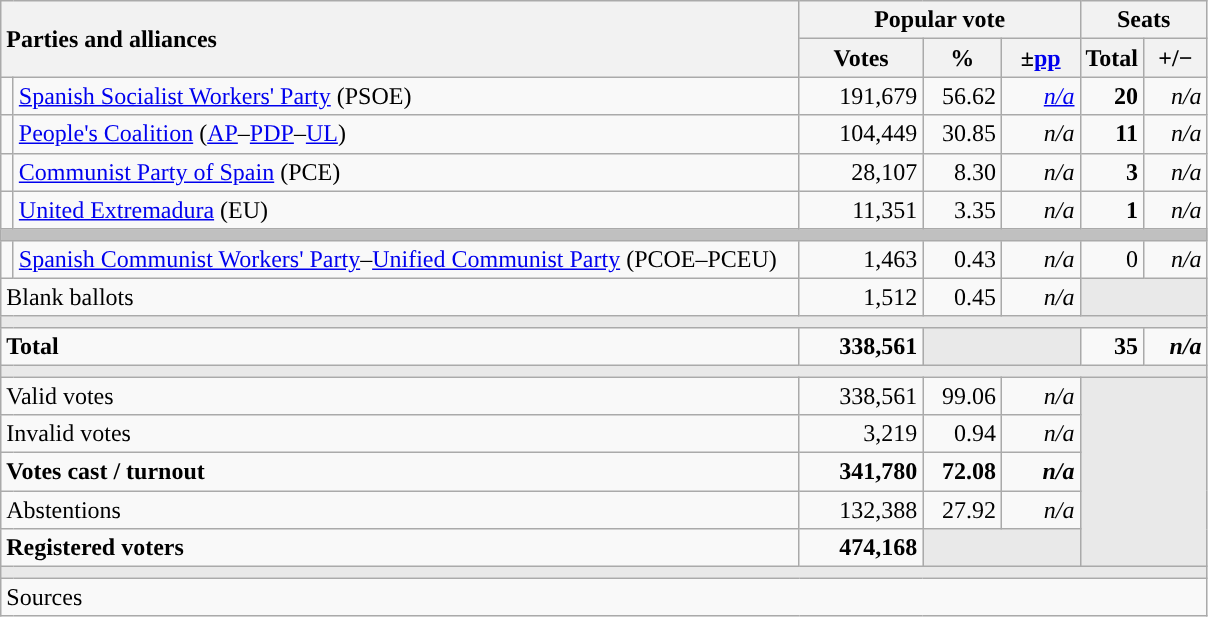<table class="wikitable" style="text-align:right;">
<tr>
<th style="text-align:left;" rowspan="2" colspan="2" width="525">Parties and alliances</th>
<th colspan="3">Popular vote</th>
<th colspan="2">Seats</th>
</tr>
<tr>
<th width="75">Votes</th>
<th width="45">%</th>
<th width="45">±<a href='#'>pp</a></th>
<th width="35">Total</th>
<th width="35">+/−</th>
</tr>
<tr>
<td width="1" style="color:inherit;background:"></td>
<td align="left"><a href='#'>Spanish Socialist Workers' Party</a> (PSOE)</td>
<td>191,679</td>
<td>56.62</td>
<td><em><a href='#'>n/a</a></em></td>
<td><strong>20</strong></td>
<td><em>n/a</em></td>
</tr>
<tr>
<td style="color:inherit;background:"></td>
<td align="left"><a href='#'>People's Coalition</a> (<a href='#'>AP</a>–<a href='#'>PDP</a>–<a href='#'>UL</a>)</td>
<td>104,449</td>
<td>30.85</td>
<td><em>n/a</em></td>
<td><strong>11</strong></td>
<td><em>n/a</em></td>
</tr>
<tr>
<td style="color:inherit;background:"></td>
<td align="left"><a href='#'>Communist Party of Spain</a> (PCE)</td>
<td>28,107</td>
<td>8.30</td>
<td><em>n/a</em></td>
<td><strong>3</strong></td>
<td><em>n/a</em></td>
</tr>
<tr>
<td style="color:inherit;background:"></td>
<td align="left"><a href='#'>United Extremadura</a> (EU)</td>
<td>11,351</td>
<td>3.35</td>
<td><em>n/a</em></td>
<td><strong>1</strong></td>
<td><em>n/a</em></td>
</tr>
<tr>
<td colspan="7" bgcolor="#C0C0C0"></td>
</tr>
<tr>
<td style="color:inherit;background:"></td>
<td align="left"><a href='#'>Spanish Communist Workers' Party</a>–<a href='#'>Unified Communist Party</a> (PCOE–PCEU)</td>
<td>1,463</td>
<td>0.43</td>
<td><em>n/a</em></td>
<td>0</td>
<td><em>n/a</em></td>
</tr>
<tr>
<td align="left" colspan="2">Blank ballots</td>
<td>1,512</td>
<td>0.45</td>
<td><em>n/a</em></td>
<td bgcolor="#E9E9E9" colspan="2"></td>
</tr>
<tr>
<td colspan="7" bgcolor="#E9E9E9"></td>
</tr>
<tr style="font-weight:bold;">
<td align="left" colspan="2">Total</td>
<td>338,561</td>
<td bgcolor="#E9E9E9" colspan="2"></td>
<td>35</td>
<td><em>n/a</em></td>
</tr>
<tr>
<td colspan="7" bgcolor="#E9E9E9"></td>
</tr>
<tr>
<td align="left" colspan="2">Valid votes</td>
<td>338,561</td>
<td>99.06</td>
<td><em>n/a</em></td>
<td bgcolor="#E9E9E9" colspan="2" rowspan="5"></td>
</tr>
<tr>
<td align="left" colspan="2">Invalid votes</td>
<td>3,219</td>
<td>0.94</td>
<td><em>n/a</em></td>
</tr>
<tr style="font-weight:bold;">
<td align="left" colspan="2">Votes cast / turnout</td>
<td>341,780</td>
<td>72.08</td>
<td><em>n/a</em></td>
</tr>
<tr>
<td align="left" colspan="2">Abstentions</td>
<td>132,388</td>
<td>27.92</td>
<td><em>n/a</em></td>
</tr>
<tr style="font-weight:bold;">
<td align="left" colspan="2">Registered voters</td>
<td>474,168</td>
<td bgcolor="#E9E9E9" colspan="2"></td>
</tr>
<tr>
<td colspan="7" bgcolor="#E9E9E9"></td>
</tr>
<tr>
<td align="left" colspan="7">Sources</td>
</tr>
</table>
